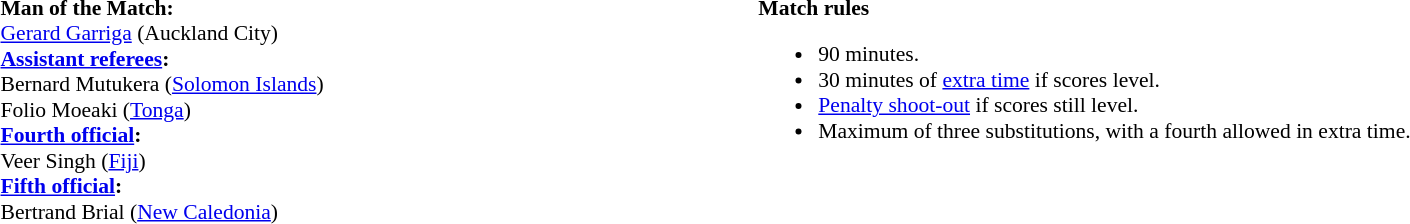<table style="width:100%; font-size:90%;">
<tr>
<td><br><strong>Man of the Match:</strong>
<br><a href='#'>Gerard Garriga</a> (Auckland City)<br><strong><a href='#'>Assistant referees</a>:</strong>
<br>Bernard Mutukera (<a href='#'>Solomon Islands</a>)
<br>Folio Moeaki (<a href='#'>Tonga</a>)
<br><strong><a href='#'>Fourth official</a>:</strong>
<br>Veer Singh (<a href='#'>Fiji</a>)
<br><strong><a href='#'>Fifth official</a>:</strong>
<br>Bertrand Brial (<a href='#'>New Caledonia</a>)</td>
<td style="width:60%; vertical-align:top;"><br><strong>Match rules</strong><ul><li>90 minutes.</li><li>30 minutes of <a href='#'>extra time</a> if scores level.</li><li><a href='#'>Penalty shoot-out</a> if scores still level.</li><li>Maximum of three substitutions, with a fourth allowed in extra time.</li></ul></td>
</tr>
</table>
